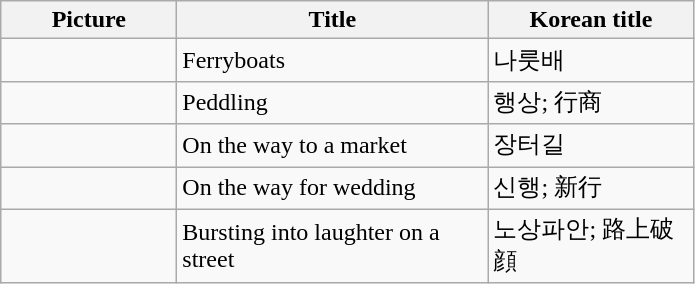<table class="wikitable" border="1">
<tr>
<th bgcolor=ececec width="110px">Picture</th>
<th bgcolor=ececec width="200px">Title</th>
<th bgcolor=ececec width="130px">Korean title</th>
</tr>
<tr>
<td></td>
<td>Ferryboats</td>
<td>나룻배</td>
</tr>
<tr>
<td></td>
<td>Peddling</td>
<td>행상; 行商</td>
</tr>
<tr>
<td></td>
<td>On the way to a market</td>
<td>장터길</td>
</tr>
<tr>
<td></td>
<td>On the way for wedding</td>
<td>신행; 新行</td>
</tr>
<tr>
<td></td>
<td>Bursting into laughter on a street</td>
<td>노상파안; 路上破顔</td>
</tr>
</table>
